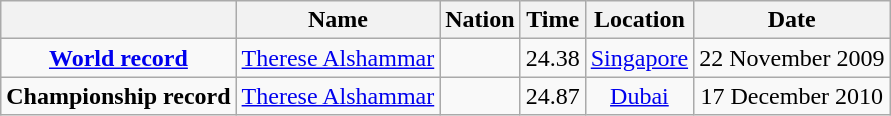<table class=wikitable style=text-align:center>
<tr>
<th></th>
<th>Name</th>
<th>Nation</th>
<th>Time</th>
<th>Location</th>
<th>Date</th>
</tr>
<tr>
<td><strong><a href='#'>World record</a></strong></td>
<td align=left><a href='#'>Therese Alshammar</a></td>
<td align=left></td>
<td align=left>24.38</td>
<td><a href='#'>Singapore</a></td>
<td>22 November 2009</td>
</tr>
<tr>
<td><strong>Championship record</strong></td>
<td align=left><a href='#'>Therese Alshammar</a></td>
<td align=left></td>
<td align=left>24.87</td>
<td><a href='#'>Dubai</a></td>
<td>17 December 2010</td>
</tr>
</table>
